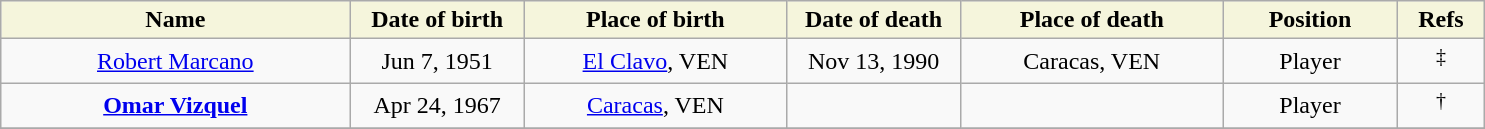<table class="wikitable">
<tr>
<th style="background:#F5F5DC;" width=20%>Name</th>
<th width=10% style="background:#F5F5DC;">Date of birth</th>
<th width=15% style="background:#F5F5DC;">Place of birth</th>
<th width=10% style="background:#F5F5DC;">Date of death</th>
<th width=15% style="background:#F5F5DC;">Place of death</th>
<th width=10% style="background:#F5F5DC;">Position</th>
<th width=5% style="background:#F5F5DC;">Refs</th>
</tr>
<tr align=center>
<td><a href='#'>Robert Marcano</a></td>
<td>Jun 7, 1951</td>
<td><a href='#'>El Clavo</a>, VEN</td>
<td>Nov 13, 1990</td>
<td>Caracas, VEN</td>
<td>Player</td>
<td><sup>‡</sup></td>
</tr>
<tr align=center>
<td><strong><a href='#'>Omar Vizquel</a></strong></td>
<td>Apr 24, 1967</td>
<td><a href='#'>Caracas</a>, VEN</td>
<td></td>
<td></td>
<td>Player</td>
<td><sup>†</sup></td>
</tr>
<tr align=center>
</tr>
</table>
